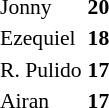<table style="font-size: 90%; border-collapse:collapse" border=0 cellspacing=0 cellpadding=2>
<tr bgcolor=#DCDCDC>
</tr>
<tr>
<td>Jonny</td>
<td Castillo><strong>20</strong></td>
</tr>
<tr>
<td>Ezequiel</td>
<td Ibarra><strong>18</strong></td>
</tr>
<tr>
<td>R. Pulido</td>
<td Gáldar><strong>17</strong></td>
</tr>
<tr>
<td>Airan</td>
<td Laguna><strong>17</strong></td>
</tr>
</table>
